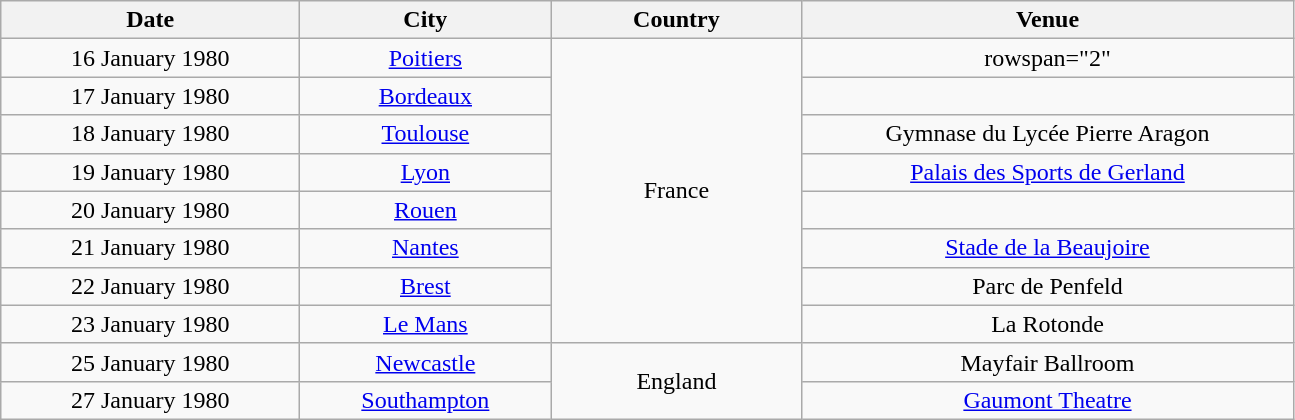<table class="wikitable" style="text-align:center;">
<tr>
<th scope="col" style="width:12em;">Date</th>
<th scope="col" style="width:10em;">City</th>
<th scope="col" style="width:10em;">Country</th>
<th scope="col" style="width:20em;">Venue</th>
</tr>
<tr>
<td>16 January 1980</td>
<td><a href='#'>Poitiers</a></td>
<td rowspan="8">France</td>
<td>rowspan="2" </td>
</tr>
<tr>
<td>17 January 1980</td>
<td><a href='#'>Bordeaux</a></td>
</tr>
<tr>
<td>18 January 1980</td>
<td><a href='#'>Toulouse</a></td>
<td>Gymnase du Lycée Pierre Aragon</td>
</tr>
<tr>
<td>19 January 1980</td>
<td><a href='#'>Lyon</a></td>
<td><a href='#'>Palais des Sports de Gerland</a></td>
</tr>
<tr>
<td>20 January 1980</td>
<td><a href='#'>Rouen</a></td>
<td></td>
</tr>
<tr>
<td>21 January 1980</td>
<td><a href='#'>Nantes</a></td>
<td><a href='#'>Stade de la Beaujoire</a></td>
</tr>
<tr>
<td>22 January 1980</td>
<td><a href='#'>Brest</a></td>
<td>Parc de Penfeld</td>
</tr>
<tr>
<td>23 January 1980</td>
<td><a href='#'>Le Mans</a></td>
<td>La Rotonde</td>
</tr>
<tr>
<td>25 January 1980</td>
<td><a href='#'>Newcastle</a></td>
<td rowspan="2">England</td>
<td>Mayfair Ballroom</td>
</tr>
<tr>
<td>27 January 1980</td>
<td><a href='#'>Southampton</a></td>
<td><a href='#'>Gaumont Theatre</a></td>
</tr>
</table>
